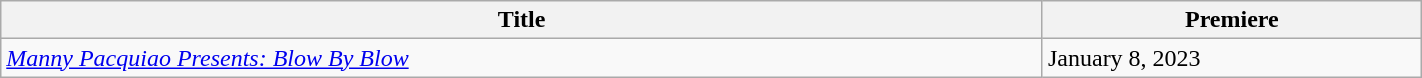<table class="wikitable sortable" width="75%">
<tr>
<th style="width:55%;">Title</th>
<th style="width:20%;">Premiere</th>
</tr>
<tr>
<td><em><a href='#'>Manny Pacquiao Presents: Blow By Blow</a></em></td>
<td>January 8, 2023</td>
</tr>
</table>
